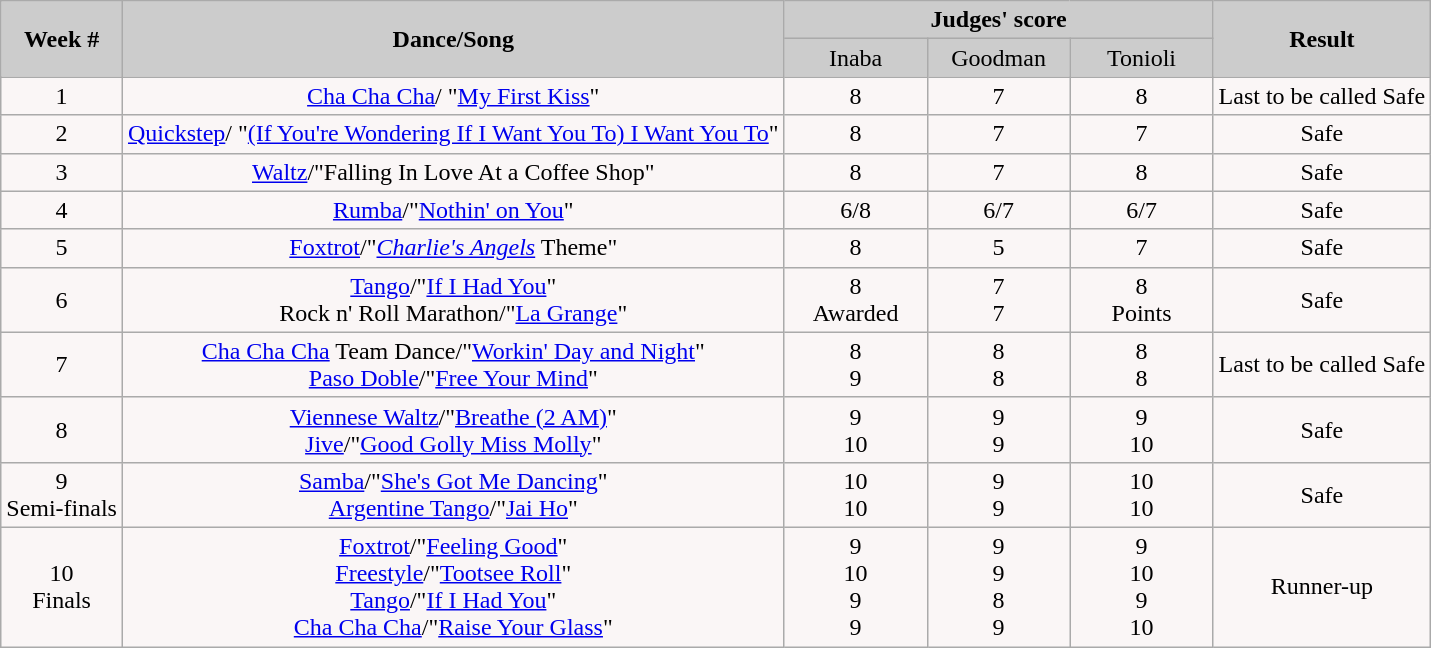<table class="wikitable" style="float:left;">
<tr style="text-align:Center; background:#ccc;">
<td rowspan="2"><strong>Week #</strong></td>
<td rowspan="2"><strong>Dance/Song</strong></td>
<td colspan="3"><strong>Judges' score</strong></td>
<td rowspan="2"><strong>Result</strong></td>
</tr>
<tr style="text-align:center; background:#ccc;">
<td style="width:10%; ">Inaba</td>
<td style="width:10%; ">Goodman</td>
<td style="width:10%; ">Tonioli</td>
</tr>
<tr>
<td style="text-align:center; background:#faf6f6;">1</td>
<td style="text-align:center; background:#faf6f6;"><a href='#'>Cha Cha Cha</a>/ "<a href='#'>My First Kiss</a>"</td>
<td style="text-align:center; background:#faf6f6;">8</td>
<td style="text-align:center; background:#faf6f6;">7</td>
<td style="text-align:center; background:#faf6f6;">8</td>
<td style="text-align:center; background:#faf6f6;">Last to be called Safe</td>
</tr>
<tr style="text-align:center; background:#faf6f6;">
<td>2</td>
<td><a href='#'>Quickstep</a>/ "<a href='#'>(If You're Wondering If I Want You To) I Want You To</a>"</td>
<td>8</td>
<td>7</td>
<td>7</td>
<td>Safe</td>
</tr>
<tr style="text-align:center; background:#faf6f6;">
<td>3</td>
<td><a href='#'>Waltz</a>/"Falling In Love At a Coffee Shop"</td>
<td>8</td>
<td>7</td>
<td>8</td>
<td>Safe</td>
</tr>
<tr style="text-align:center; background:#faf6f6;">
<td>4</td>
<td><a href='#'>Rumba</a>/"<a href='#'>Nothin' on You</a>"</td>
<td>6/8</td>
<td>6/7</td>
<td>6/7</td>
<td>Safe</td>
</tr>
<tr style="text-align:center; background:#faf6f6;">
<td>5</td>
<td><a href='#'>Foxtrot</a>/"<em><a href='#'>Charlie's Angels</a></em> Theme"</td>
<td>8</td>
<td>5</td>
<td>7</td>
<td>Safe</td>
</tr>
<tr>
<td style="text-align:center; background:#faf6f6;">6</td>
<td style="text-align:center; background:#faf6f6;"><a href='#'>Tango</a>/"<a href='#'>If I Had You</a>"<br>Rock n' Roll Marathon/"<a href='#'>La Grange</a>"</td>
<td style="text-align:center; background:#faf6f6;">8<br>Awarded</td>
<td style="text-align:center; background:#faf6f6;">7<br>7</td>
<td style="text-align:center; background:#faf6f6;">8<br>Points</td>
<td style="text-align:center; background:#faf6f6;">Safe</td>
</tr>
<tr>
<td style="text-align:center; background:#faf6f6;">7</td>
<td style="text-align:center; background:#faf6f6;"><a href='#'>Cha Cha Cha</a> Team Dance/"<a href='#'>Workin' Day and Night</a>"<br><a href='#'>Paso Doble</a>/"<a href='#'>Free Your Mind</a>"</td>
<td style="text-align:center; background:#faf6f6;">8<br>9</td>
<td style="text-align:center; background:#faf6f6;">8<br>8</td>
<td style="text-align:center; background:#faf6f6;">8<br>8</td>
<td style="text-align:center; background:#faf6f6;">Last to be called Safe</td>
</tr>
<tr>
<td style="text-align:center; background:#faf6f6;">8</td>
<td style="text-align:center; background:#faf6f6;"><a href='#'>Viennese Waltz</a>/"<a href='#'>Breathe (2 AM)</a>"<br><a href='#'>Jive</a>/"<a href='#'>Good Golly Miss Molly</a>"</td>
<td style="text-align:center; background:#faf6f6;">9<br>10</td>
<td style="text-align:center; background:#faf6f6;">9<br>9</td>
<td style="text-align:center; background:#faf6f6;">9<br>10</td>
<td style="text-align:center; background:#faf6f6;">Safe</td>
</tr>
<tr>
<td style="text-align:center; background:#faf6f6;">9<br>Semi-finals</td>
<td style="text-align:center; background:#faf6f6;"><a href='#'>Samba</a>/"<a href='#'>She's Got Me Dancing</a>"<br><a href='#'>Argentine Tango</a>/"<a href='#'>Jai Ho</a>"</td>
<td style="text-align:center; background:#faf6f6;">10<br>10</td>
<td style="text-align:center; background:#faf6f6;">9<br>9</td>
<td style="text-align:center; background:#faf6f6;">10<br>10</td>
<td style="text-align:center; background:#faf6f6;">Safe</td>
</tr>
<tr>
<td style="text-align:center; background:#faf6f6;">10<br>Finals</td>
<td style="text-align:center; background:#faf6f6;"><a href='#'>Foxtrot</a>/"<a href='#'>Feeling Good</a>"<br><a href='#'>Freestyle</a>/"<a href='#'>Tootsee Roll</a>"<br><a href='#'>Tango</a>/"<a href='#'>If I Had You</a>"<br><a href='#'>Cha Cha Cha</a>/"<a href='#'>Raise Your Glass</a>"</td>
<td style="text-align:center; background:#faf6f6;">9<br>10<br>9<br>9</td>
<td style="text-align:center; background:#faf6f6;">9<br>9<br>8<br>9</td>
<td style="text-align:center; background:#faf6f6;">9<br>10<br>9<br>10</td>
<td style="text-align:center; background:#faf6f6;">Runner-up</td>
</tr>
</table>
